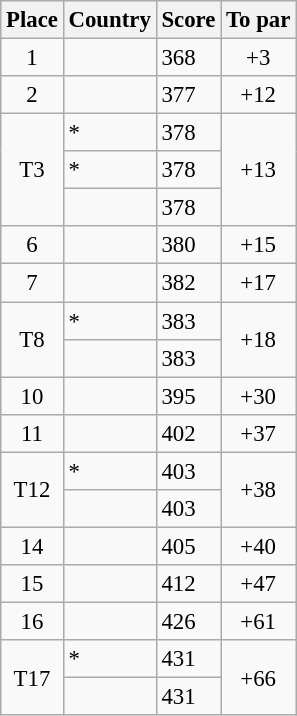<table class="wikitable" style="font-size:95%;">
<tr>
<th>Place</th>
<th>Country</th>
<th>Score</th>
<th>To par</th>
</tr>
<tr>
<td align=center>1</td>
<td></td>
<td>368</td>
<td align=center>+3</td>
</tr>
<tr>
<td align=center>2</td>
<td></td>
<td>377</td>
<td align=center>+12</td>
</tr>
<tr>
<td rowspan="3" align="center">T3</td>
<td> *</td>
<td>378</td>
<td rowspan="3" align="center">+13</td>
</tr>
<tr>
<td> *</td>
<td>378</td>
</tr>
<tr>
<td></td>
<td>378</td>
</tr>
<tr>
<td align=center>6</td>
<td></td>
<td>380</td>
<td align=center>+15</td>
</tr>
<tr>
<td align=center>7</td>
<td></td>
<td>382</td>
<td align=center>+17</td>
</tr>
<tr>
<td rowspan="2" align="center">T8</td>
<td> *</td>
<td>383</td>
<td rowspan="2" align="center">+18</td>
</tr>
<tr>
<td></td>
<td>383</td>
</tr>
<tr>
<td align=center>10</td>
<td></td>
<td>395</td>
<td align=center>+30</td>
</tr>
<tr>
<td align=center>11</td>
<td></td>
<td>402</td>
<td align=center>+37</td>
</tr>
<tr>
<td rowspan="2" align="center">T12</td>
<td> *</td>
<td>403</td>
<td rowspan="2" align="center">+38</td>
</tr>
<tr>
<td></td>
<td>403</td>
</tr>
<tr>
<td align=center>14</td>
<td></td>
<td>405</td>
<td align=center>+40</td>
</tr>
<tr>
<td align=center>15</td>
<td></td>
<td>412</td>
<td align=center>+47</td>
</tr>
<tr>
<td align=center>16</td>
<td></td>
<td>426</td>
<td align=center>+61</td>
</tr>
<tr>
<td rowspan="2" align=center>T17</td>
<td> *</td>
<td>431</td>
<td rowspan="2" align=center>+66</td>
</tr>
<tr>
<td></td>
<td>431</td>
</tr>
</table>
